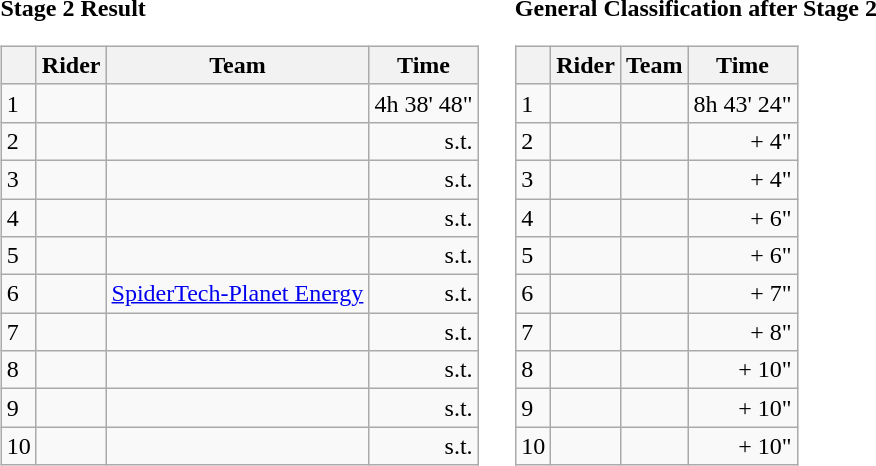<table>
<tr>
<td><strong>Stage 2 Result</strong><br><table class="wikitable">
<tr>
<th></th>
<th>Rider</th>
<th>Team</th>
<th>Time</th>
</tr>
<tr>
<td>1</td>
<td></td>
<td></td>
<td align="right">4h 38' 48"</td>
</tr>
<tr>
<td>2</td>
<td></td>
<td></td>
<td align="right">s.t.</td>
</tr>
<tr>
<td>3</td>
<td></td>
<td></td>
<td align="right">s.t.</td>
</tr>
<tr>
<td>4</td>
<td></td>
<td></td>
<td align="right">s.t.</td>
</tr>
<tr>
<td>5</td>
<td></td>
<td></td>
<td align="right">s.t.</td>
</tr>
<tr>
<td>6</td>
<td></td>
<td><a href='#'>SpiderTech-Planet Energy</a></td>
<td align="right">s.t.</td>
</tr>
<tr>
<td>7</td>
<td></td>
<td></td>
<td align="right">s.t.</td>
</tr>
<tr>
<td>8</td>
<td></td>
<td></td>
<td align="right">s.t.</td>
</tr>
<tr>
<td>9</td>
<td></td>
<td></td>
<td align="right">s.t.</td>
</tr>
<tr>
<td>10</td>
<td></td>
<td></td>
<td align="right">s.t.</td>
</tr>
</table>
</td>
<td></td>
<td><strong>General Classification after Stage 2</strong><br><table class="wikitable">
<tr>
<th></th>
<th>Rider</th>
<th>Team</th>
<th>Time</th>
</tr>
<tr>
<td>1</td>
<td> </td>
<td></td>
<td align="right">8h 43' 24"</td>
</tr>
<tr>
<td>2</td>
<td> </td>
<td></td>
<td align="right">+ 4"</td>
</tr>
<tr>
<td>3</td>
<td></td>
<td></td>
<td align="right">+ 4"</td>
</tr>
<tr>
<td>4</td>
<td></td>
<td></td>
<td align="right">+ 6"</td>
</tr>
<tr>
<td>5</td>
<td></td>
<td></td>
<td align="right">+ 6"</td>
</tr>
<tr>
<td>6</td>
<td></td>
<td></td>
<td align="right">+ 7"</td>
</tr>
<tr>
<td>7</td>
<td></td>
<td></td>
<td align="right">+ 8"</td>
</tr>
<tr>
<td>8</td>
<td></td>
<td></td>
<td align="right">+ 10"</td>
</tr>
<tr>
<td>9</td>
<td></td>
<td></td>
<td align="right">+ 10"</td>
</tr>
<tr>
<td>10</td>
<td></td>
<td></td>
<td align="right">+ 10"</td>
</tr>
</table>
</td>
</tr>
</table>
